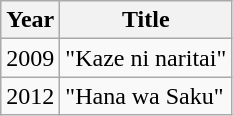<table class="wikitable">
<tr>
<th>Year</th>
<th>Title</th>
</tr>
<tr>
<td>2009</td>
<td>"Kaze ni naritai"</td>
</tr>
<tr>
<td>2012</td>
<td>"Hana wa Saku"</td>
</tr>
</table>
